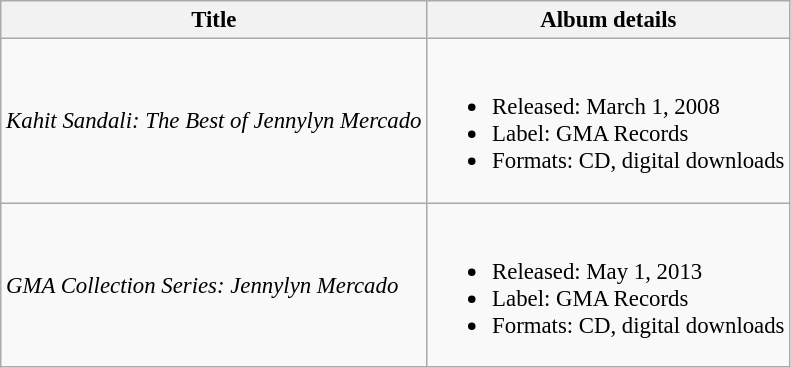<table class="wikitable" style="font-size: 95%;">
<tr>
<th><strong>Title</strong></th>
<th><strong>Album details</strong></th>
</tr>
<tr>
<td><em>Kahit Sandali: The Best of Jennylyn Mercado</em></td>
<td><br><ul><li>Released: March 1, 2008</li><li>Label: GMA Records</li><li>Formats: CD, digital downloads</li></ul></td>
</tr>
<tr>
<td><em>GMA Collection Series: Jennylyn Mercado</em></td>
<td><br><ul><li>Released: May 1, 2013</li><li>Label: GMA Records</li><li>Formats: CD, digital downloads</li></ul></td>
</tr>
</table>
